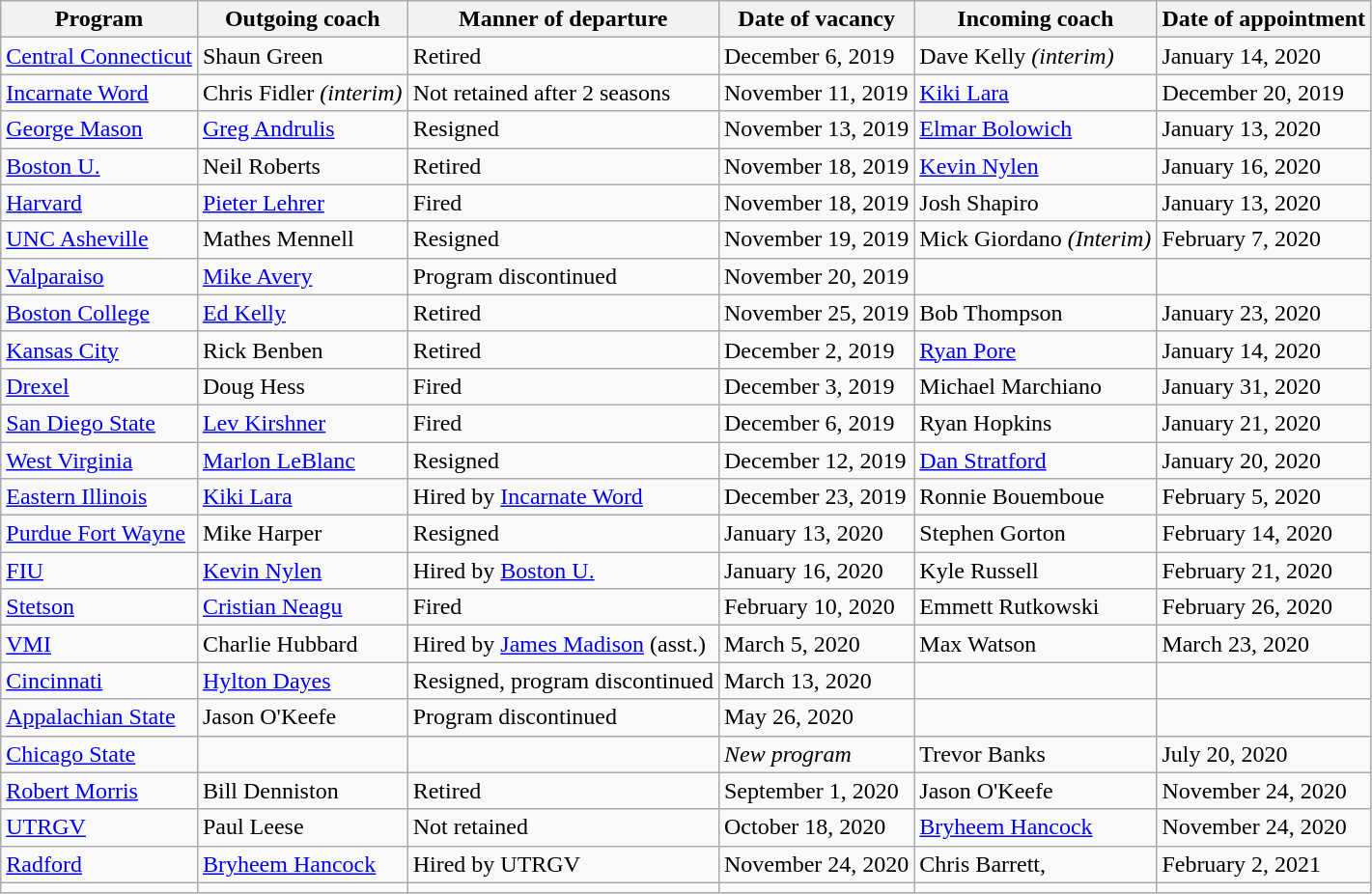<table class="wikitable sortable">
<tr>
<th>Program</th>
<th>Outgoing coach</th>
<th>Manner of departure</th>
<th>Date of vacancy</th>
<th>Incoming coach</th>
<th>Date of appointment</th>
</tr>
<tr>
<td><a href='#'>Central Connecticut</a></td>
<td>Shaun Green</td>
<td>Retired</td>
<td>December 6, 2019</td>
<td>Dave Kelly <em>(interim)</em></td>
<td>January 14, 2020</td>
</tr>
<tr>
<td><a href='#'>Incarnate Word</a></td>
<td>Chris Fidler <em>(interim)</em></td>
<td>Not retained after 2 seasons</td>
<td>November 11, 2019</td>
<td><a href='#'>Kiki Lara</a></td>
<td>December 20, 2019</td>
</tr>
<tr>
<td><a href='#'>George Mason</a></td>
<td><a href='#'>Greg Andrulis</a></td>
<td>Resigned</td>
<td>November 13, 2019</td>
<td><a href='#'>Elmar Bolowich</a></td>
<td>January 13, 2020</td>
</tr>
<tr>
<td><a href='#'>Boston U.</a></td>
<td>Neil Roberts</td>
<td>Retired</td>
<td>November 18, 2019</td>
<td><a href='#'>Kevin Nylen</a></td>
<td>January 16, 2020</td>
</tr>
<tr>
<td><a href='#'>Harvard</a></td>
<td><a href='#'>Pieter Lehrer</a></td>
<td>Fired</td>
<td>November 18, 2019</td>
<td>Josh Shapiro</td>
<td>January 13, 2020</td>
</tr>
<tr>
<td><a href='#'>UNC Asheville</a></td>
<td>Mathes Mennell</td>
<td>Resigned</td>
<td>November 19, 2019</td>
<td>Mick Giordano <em>(Interim)</em></td>
<td>February 7, 2020</td>
</tr>
<tr>
<td><a href='#'>Valparaiso</a></td>
<td><a href='#'>Mike Avery</a></td>
<td>Program discontinued</td>
<td>November 20, 2019</td>
<td></td>
<td></td>
</tr>
<tr>
<td><a href='#'>Boston College</a></td>
<td><a href='#'>Ed Kelly</a></td>
<td>Retired</td>
<td>November 25, 2019</td>
<td>Bob Thompson</td>
<td>January 23, 2020</td>
</tr>
<tr>
<td><a href='#'>Kansas City</a></td>
<td>Rick Benben</td>
<td>Retired</td>
<td>December 2, 2019</td>
<td><a href='#'>Ryan Pore</a></td>
<td>January 14, 2020</td>
</tr>
<tr>
<td><a href='#'>Drexel</a></td>
<td>Doug Hess</td>
<td>Fired</td>
<td>December 3, 2019</td>
<td>Michael Marchiano</td>
<td>January 31, 2020</td>
</tr>
<tr>
<td><a href='#'>San Diego State</a></td>
<td><a href='#'>Lev Kirshner</a></td>
<td>Fired</td>
<td>December 6, 2019</td>
<td>Ryan Hopkins</td>
<td>January 21, 2020</td>
</tr>
<tr>
<td><a href='#'>West Virginia</a></td>
<td><a href='#'>Marlon LeBlanc</a></td>
<td>Resigned</td>
<td>December 12, 2019</td>
<td><a href='#'>Dan Stratford</a></td>
<td>January 20, 2020</td>
</tr>
<tr>
<td><a href='#'>Eastern Illinois</a></td>
<td><a href='#'>Kiki Lara</a></td>
<td>Hired by <a href='#'>Incarnate Word</a></td>
<td>December 23, 2019</td>
<td>Ronnie Bouemboue</td>
<td>February 5, 2020</td>
</tr>
<tr>
<td><a href='#'>Purdue Fort Wayne</a></td>
<td>Mike Harper</td>
<td>Resigned</td>
<td>January 13, 2020</td>
<td>Stephen Gorton</td>
<td>February 14, 2020</td>
</tr>
<tr>
<td><a href='#'>FIU</a></td>
<td><a href='#'>Kevin Nylen</a></td>
<td>Hired by <a href='#'>Boston U.</a></td>
<td>January 16, 2020</td>
<td>Kyle Russell</td>
<td>February 21, 2020</td>
</tr>
<tr>
<td><a href='#'>Stetson</a></td>
<td><a href='#'>Cristian Neagu</a></td>
<td>Fired </td>
<td>February 10, 2020</td>
<td>Emmett Rutkowski</td>
<td>February 26, 2020</td>
</tr>
<tr>
<td><a href='#'>VMI</a></td>
<td>Charlie Hubbard</td>
<td>Hired by <a href='#'>James Madison</a> (asst.) </td>
<td>March 5, 2020</td>
<td>Max Watson</td>
<td>March 23, 2020 </td>
</tr>
<tr>
<td><a href='#'>Cincinnati</a></td>
<td><a href='#'>Hylton Dayes</a></td>
<td>Resigned, program discontinued</td>
<td>March 13, 2020</td>
<td></td>
<td></td>
</tr>
<tr>
<td><a href='#'>Appalachian State</a></td>
<td>Jason O'Keefe</td>
<td>Program discontinued</td>
<td>May 26, 2020</td>
<td></td>
<td></td>
</tr>
<tr>
<td><a href='#'>Chicago State</a></td>
<td></td>
<td></td>
<td><em>New program</em></td>
<td>Trevor Banks</td>
<td>July 20, 2020 </td>
</tr>
<tr>
<td><a href='#'>Robert Morris</a></td>
<td>Bill Denniston</td>
<td>Retired</td>
<td>September 1, 2020</td>
<td>Jason O'Keefe</td>
<td>November 24, 2020</td>
</tr>
<tr>
<td><a href='#'>UTRGV</a></td>
<td>Paul Leese</td>
<td>Not retained </td>
<td>October 18, 2020</td>
<td><a href='#'>Bryheem Hancock</a></td>
<td>November 24, 2020</td>
</tr>
<tr>
<td><a href='#'>Radford</a></td>
<td><a href='#'>Bryheem Hancock</a></td>
<td>Hired by UTRGV </td>
<td>November 24, 2020</td>
<td>Chris Barrett,</td>
<td>February 2, 2021</td>
</tr>
<tr>
<td></td>
<td></td>
<td></td>
<td></td>
<td></td>
<td></td>
</tr>
</table>
